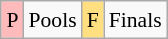<table class="wikitable" style="margin:0.5em auto; font-size:90%; line-height:1.25em; text-align:center;">
<tr>
<td bgcolor="#FFBBBB" align=center>P</td>
<td>Pools</td>
<td bgcolor="#FFDF80" align=center>F</td>
<td>Finals</td>
</tr>
</table>
